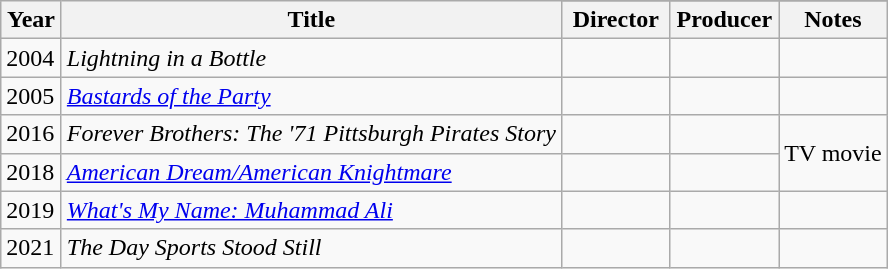<table class="wikitable plainrowheaders">
<tr>
<th rowspan="2" style="width:33px;">Year</th>
<th rowspan="2">Title</th>
</tr>
<tr>
<th width=65>Director</th>
<th width=65>Producer</th>
<th scope="col">Notes</th>
</tr>
<tr>
<td>2004</td>
<td><em>Lightning in a Bottle</em></td>
<td></td>
<td></td>
<td></td>
</tr>
<tr>
<td>2005</td>
<td><em><a href='#'>Bastards of the Party</a></em></td>
<td></td>
<td></td>
<td></td>
</tr>
<tr>
<td>2016</td>
<td><em>Forever Brothers: The '71 Pittsburgh Pirates Story</em></td>
<td></td>
<td></td>
<td rowspan=2>TV movie</td>
</tr>
<tr>
<td>2018</td>
<td><em><a href='#'>American Dream/American Knightmare</a></em></td>
<td></td>
<td></td>
</tr>
<tr>
<td>2019</td>
<td><em><a href='#'>What's My Name: Muhammad Ali</a></em></td>
<td></td>
<td></td>
<td></td>
</tr>
<tr>
<td>2021</td>
<td><em>The Day Sports Stood Still</em></td>
<td></td>
<td></td>
<td></td>
</tr>
</table>
